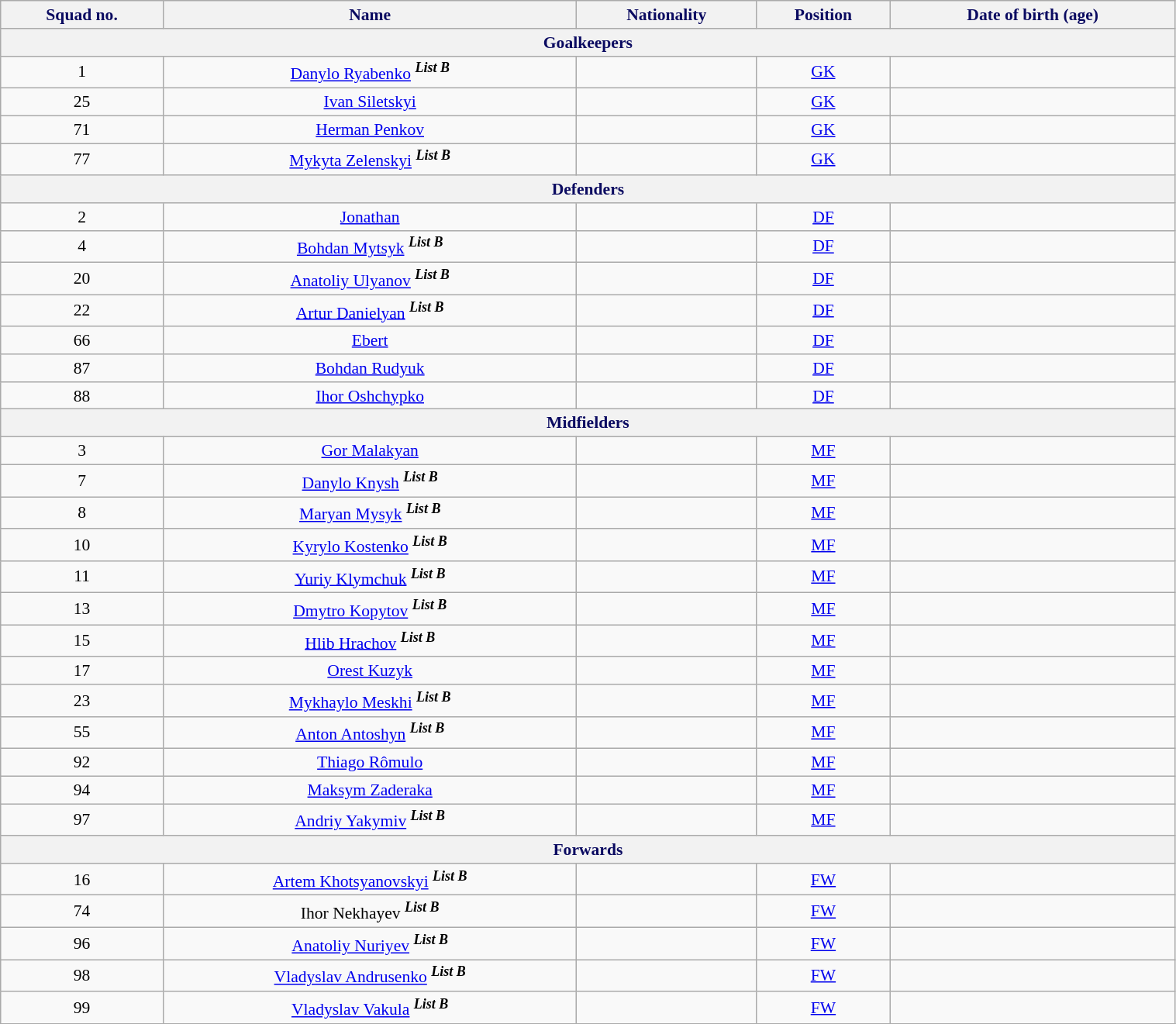<table class="wikitable" style="text-align:center; font-size:90%; width:80%">
<tr>
<th style="background:#white; color:#0B0B61; text-align:center">Squad no.</th>
<th style="background:#white; color:#0B0B61; text-align:center">Name</th>
<th style="background:#white; color:#0B0B61; text-align:center">Nationality</th>
<th style="background:#white; color:#0B0B61; text-align:center">Position</th>
<th style="background:#white; color:#0B0B61; text-align:center">Date of birth (age)</th>
</tr>
<tr>
<th colspan="6" style="background:#white; color:#0B0B61; text-align:center">Goalkeepers</th>
</tr>
<tr>
<td>1</td>
<td><a href='#'>Danylo Ryabenko</a> <sup><strong><em>List B</em></strong></sup></td>
<td></td>
<td><a href='#'>GK</a></td>
<td></td>
</tr>
<tr>
<td>25</td>
<td><a href='#'>Ivan Siletskyi</a></td>
<td></td>
<td><a href='#'>GK</a></td>
<td></td>
</tr>
<tr>
<td>71</td>
<td><a href='#'>Herman Penkov</a></td>
<td></td>
<td><a href='#'>GK</a></td>
<td></td>
</tr>
<tr>
<td>77</td>
<td><a href='#'>Mykyta Zelenskyi</a> <sup><strong><em>List B</em></strong></sup></td>
<td></td>
<td><a href='#'>GK</a></td>
<td></td>
</tr>
<tr>
<th colspan="6" style="background:#white; color:#0B0B61; text-align:center">Defenders</th>
</tr>
<tr>
<td>2</td>
<td><a href='#'>Jonathan</a></td>
<td></td>
<td><a href='#'>DF</a></td>
<td></td>
</tr>
<tr>
<td>4</td>
<td><a href='#'>Bohdan Mytsyk</a> <sup><strong><em>List B</em></strong></sup></td>
<td></td>
<td><a href='#'>DF</a></td>
<td></td>
</tr>
<tr>
<td>20</td>
<td><a href='#'>Anatoliy Ulyanov</a> <sup><strong><em>List B</em></strong></sup></td>
<td></td>
<td><a href='#'>DF</a></td>
<td></td>
</tr>
<tr>
<td>22</td>
<td><a href='#'>Artur Danielyan</a> <sup><strong><em>List B</em></strong></sup></td>
<td></td>
<td><a href='#'>DF</a></td>
<td></td>
</tr>
<tr>
<td>66</td>
<td><a href='#'>Ebert</a></td>
<td></td>
<td><a href='#'>DF</a></td>
<td></td>
</tr>
<tr>
<td>87</td>
<td><a href='#'>Bohdan Rudyuk</a></td>
<td></td>
<td><a href='#'>DF</a></td>
<td></td>
</tr>
<tr>
<td>88</td>
<td><a href='#'>Ihor Oshchypko</a></td>
<td></td>
<td><a href='#'>DF</a></td>
<td></td>
</tr>
<tr>
<th colspan="6" style="background:#white; color:#0B0B61; text-align:center">Midfielders</th>
</tr>
<tr>
<td>3</td>
<td><a href='#'>Gor Malakyan</a></td>
<td></td>
<td><a href='#'>MF</a></td>
<td></td>
</tr>
<tr>
<td>7</td>
<td><a href='#'>Danylo Knysh</a> <sup><strong><em>List B</em></strong></sup></td>
<td></td>
<td><a href='#'>MF</a></td>
<td></td>
</tr>
<tr>
<td>8</td>
<td><a href='#'>Maryan Mysyk</a> <sup><strong><em>List B</em></strong></sup></td>
<td></td>
<td><a href='#'>MF</a></td>
<td></td>
</tr>
<tr>
<td>10</td>
<td><a href='#'>Kyrylo Kostenko</a> <sup><strong><em>List B</em></strong></sup></td>
<td></td>
<td><a href='#'>MF</a></td>
<td></td>
</tr>
<tr>
<td>11</td>
<td><a href='#'>Yuriy Klymchuk</a> <sup><strong><em>List B</em></strong></sup></td>
<td></td>
<td><a href='#'>MF</a></td>
<td></td>
</tr>
<tr>
<td>13</td>
<td><a href='#'>Dmytro Kopytov</a> <sup><strong><em>List B</em></strong></sup></td>
<td></td>
<td><a href='#'>MF</a></td>
<td></td>
</tr>
<tr>
<td>15</td>
<td><a href='#'>Hlib Hrachov</a> <sup><strong><em>List B</em></strong></sup></td>
<td></td>
<td><a href='#'>MF</a></td>
<td></td>
</tr>
<tr>
<td>17</td>
<td><a href='#'>Orest Kuzyk</a></td>
<td></td>
<td><a href='#'>MF</a></td>
<td></td>
</tr>
<tr>
<td>23</td>
<td><a href='#'>Mykhaylo Meskhi</a> <sup><strong><em>List B</em></strong></sup></td>
<td></td>
<td><a href='#'>MF</a></td>
<td></td>
</tr>
<tr>
<td>55</td>
<td><a href='#'>Anton Antoshyn</a> <sup><strong><em>List B</em></strong></sup></td>
<td></td>
<td><a href='#'>MF</a></td>
<td></td>
</tr>
<tr>
<td>92</td>
<td><a href='#'>Thiago Rômulo</a></td>
<td></td>
<td><a href='#'>MF</a></td>
<td></td>
</tr>
<tr>
<td>94</td>
<td><a href='#'>Maksym Zaderaka</a></td>
<td></td>
<td><a href='#'>MF</a></td>
<td></td>
</tr>
<tr>
<td>97</td>
<td><a href='#'>Andriy Yakymiv</a> <sup><strong><em>List B</em></strong></sup></td>
<td></td>
<td><a href='#'>MF</a></td>
<td></td>
</tr>
<tr>
<th colspan="7" style="background:#white; color:#0B0B61; text-align:center">Forwards</th>
</tr>
<tr>
<td>16</td>
<td><a href='#'>Artem Khotsyanovskyi</a> <sup><strong><em>List B</em></strong></sup></td>
<td></td>
<td><a href='#'>FW</a></td>
<td></td>
</tr>
<tr>
<td>74</td>
<td>Ihor Nekhayev <sup><strong><em>List B</em></strong></sup></td>
<td></td>
<td><a href='#'>FW</a></td>
<td></td>
</tr>
<tr>
<td>96</td>
<td><a href='#'>Anatoliy Nuriyev</a> <sup><strong><em>List B</em></strong></sup></td>
<td></td>
<td><a href='#'>FW</a></td>
<td></td>
</tr>
<tr>
<td>98</td>
<td><a href='#'>Vladyslav Andrusenko</a> <sup><strong><em>List B</em></strong></sup></td>
<td></td>
<td><a href='#'>FW</a></td>
<td></td>
</tr>
<tr>
<td>99</td>
<td><a href='#'>Vladyslav Vakula</a> <sup><strong><em>List B</em></strong></sup></td>
<td></td>
<td><a href='#'>FW</a></td>
<td></td>
</tr>
<tr>
</tr>
</table>
